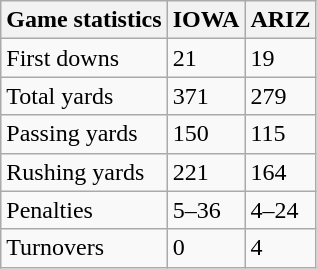<table class="wikitable">
<tr>
<th>Game statistics</th>
<th>IOWA</th>
<th>ARIZ</th>
</tr>
<tr>
<td>First downs</td>
<td>21</td>
<td>19</td>
</tr>
<tr>
<td>Total yards</td>
<td>371</td>
<td>279</td>
</tr>
<tr>
<td>Passing yards</td>
<td>150</td>
<td>115</td>
</tr>
<tr>
<td>Rushing yards</td>
<td>221</td>
<td>164</td>
</tr>
<tr>
<td>Penalties</td>
<td>5–36</td>
<td>4–24</td>
</tr>
<tr>
<td>Turnovers</td>
<td>0</td>
<td>4</td>
</tr>
</table>
